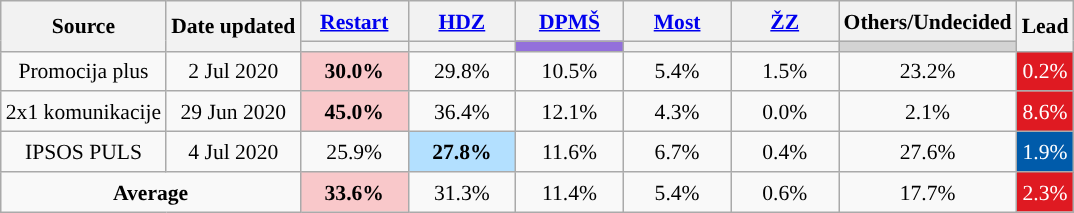<table class="wikitable" style="text-align:center;font-size:90%;line-height:20px">
<tr>
<th rowspan=2>Source</th>
<th rowspan=2>Date updated</th>
<th style="width:65px;"><a href='#'>Restart</a></th>
<th style="width:65px;"><a href='#'>HDZ</a></th>
<th style="width:65px;"><a href='#'>DPMŠ</a></th>
<th style="width:65px;"><a href='#'>Most</a></th>
<th style="width:65px;"><a href='#'>ŽZ</a></th>
<th style="width:65px;">Others/Undecided</th>
<th style="width:30px;" rowspan="2">Lead</th>
</tr>
<tr>
<th style="color:inherit;background:"></th>
<th style="color:inherit;background:"></th>
<th style="color:inherit;background:#9370db;"></th>
<th style="color:inherit;background:"></th>
<th style="color:inherit;background:"></th>
<th style="color:inherit;background:LightGrey;"></th>
</tr>
<tr>
<td>Promocija plus</td>
<td>2 Jul 2020</td>
<td style="background:#F9C8CA"><strong>30.0%</strong></td>
<td>29.8%</td>
<td>10.5%</td>
<td>5.4%</td>
<td>1.5%</td>
<td>23.2%</td>
<td style="background:#DF1A22; color:white;">0.2%</td>
</tr>
<tr>
<td>2x1 komunikacije</td>
<td>29 Jun 2020</td>
<td style="background:#F9C8CA"><strong>45.0%</strong></td>
<td>36.4%</td>
<td>12.1%</td>
<td>4.3%</td>
<td>0.0%</td>
<td>2.1%</td>
<td style="background:#DF1A22; color:white;">8.6%</td>
</tr>
<tr>
<td>IPSOS PULS</td>
<td>4 Jul 2020</td>
<td>25.9%</td>
<td style="background:#B3E0FF"><strong>27.8%</strong></td>
<td>11.6%</td>
<td>6.7%</td>
<td>0.4%</td>
<td>27.6%</td>
<td style="background:#005BAA; color: white">1.9%</td>
</tr>
<tr>
<td colspan="2"><strong>Average</strong></td>
<td style="background:#F9C8CA"><strong>33.6%</strong></td>
<td>31.3%</td>
<td>11.4%</td>
<td>5.4%</td>
<td>0.6%</td>
<td>17.7%</td>
<td style="background:#DF1A22; color:white;">2.3%</td>
</tr>
</table>
